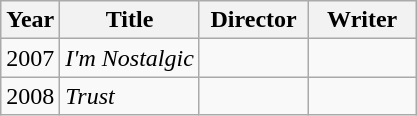<table class="wikitable">
<tr>
<th>Year</th>
<th>Title</th>
<th width=65>Director</th>
<th width=65>Writer</th>
</tr>
<tr>
<td>2007</td>
<td><em>I'm Nostalgic</em></td>
<td></td>
<td></td>
</tr>
<tr>
<td>2008</td>
<td><em>Trust</em></td>
<td></td>
<td></td>
</tr>
</table>
